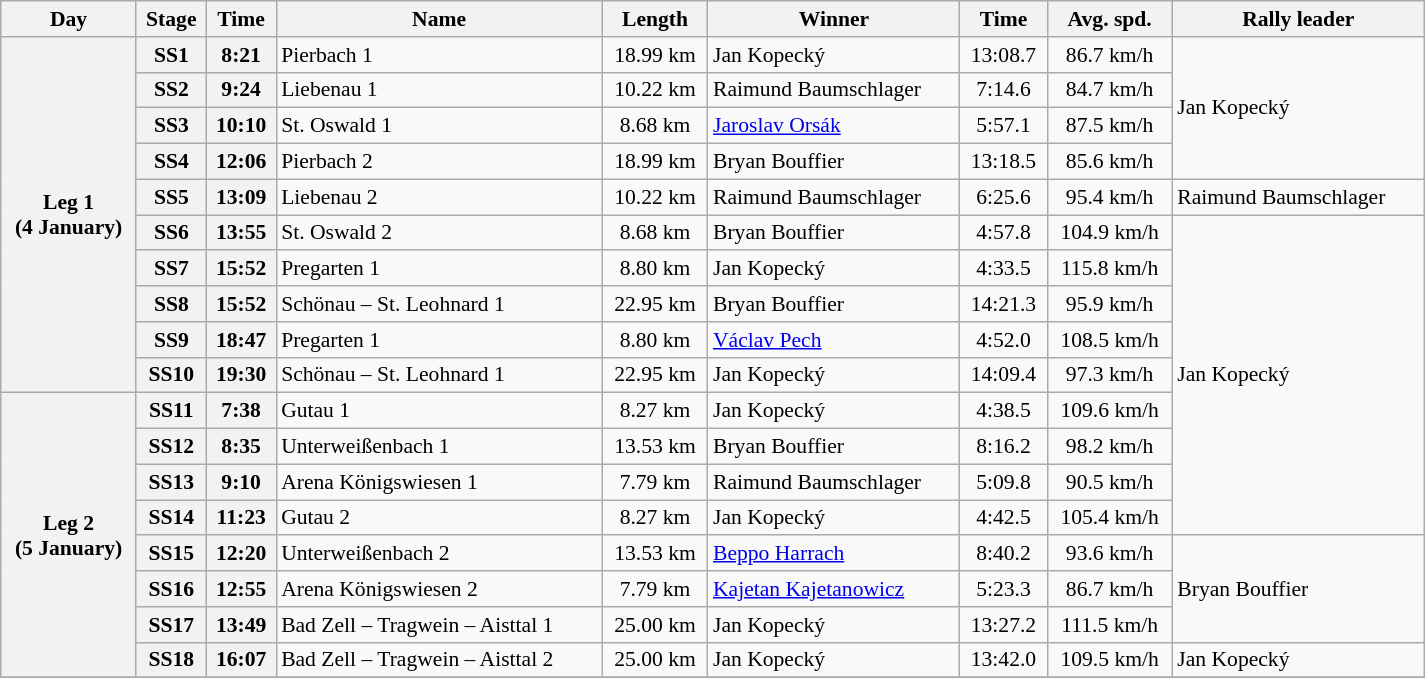<table class="wikitable" width=100% style="text-align: center; font-size: 90%; max-width: 950px;">
<tr>
<th>Day</th>
<th>Stage</th>
<th>Time</th>
<th>Name</th>
<th>Length</th>
<th>Winner</th>
<th>Time</th>
<th>Avg. spd.</th>
<th>Rally leader</th>
</tr>
<tr>
<th rowspan="10">Leg 1<br>(4 January)</th>
<th>SS1</th>
<th>8:21</th>
<td align=left>Pierbach 1</td>
<td>18.99 km</td>
<td align=left> Jan Kopecký</td>
<td>13:08.7</td>
<td>86.7 km/h</td>
<td align=left rowspan=4> Jan Kopecký</td>
</tr>
<tr>
<th>SS2</th>
<th>9:24</th>
<td align=left>Liebenau 1</td>
<td>10.22 km</td>
<td align=left> Raimund Baumschlager</td>
<td>7:14.6</td>
<td>84.7 km/h</td>
</tr>
<tr>
<th>SS3</th>
<th>10:10</th>
<td align=left>St. Oswald 1</td>
<td>8.68 km</td>
<td align=left> <a href='#'>Jaroslav Orsák</a></td>
<td>5:57.1</td>
<td>87.5 km/h</td>
</tr>
<tr>
<th>SS4</th>
<th>12:06</th>
<td align=left>Pierbach 2</td>
<td>18.99 km</td>
<td align=left> Bryan Bouffier</td>
<td>13:18.5</td>
<td>85.6 km/h</td>
</tr>
<tr>
<th>SS5</th>
<th>13:09</th>
<td align=left>Liebenau 2</td>
<td>10.22 km</td>
<td align=left> Raimund Baumschlager</td>
<td>6:25.6</td>
<td>95.4 km/h</td>
<td align=left> Raimund Baumschlager</td>
</tr>
<tr>
<th>SS6</th>
<th>13:55</th>
<td align=left>St. Oswald 2</td>
<td>8.68 km</td>
<td align=left> Bryan Bouffier</td>
<td>4:57.8</td>
<td>104.9 km/h</td>
<td align=left rowspan=9> Jan Kopecký</td>
</tr>
<tr>
<th>SS7</th>
<th>15:52</th>
<td align=left>Pregarten 1</td>
<td>8.80 km</td>
<td align=left> Jan Kopecký</td>
<td>4:33.5</td>
<td>115.8 km/h</td>
</tr>
<tr>
<th>SS8</th>
<th>15:52</th>
<td align=left>Schönau – St. Leohnard 1</td>
<td>22.95 km</td>
<td align=left> Bryan Bouffier</td>
<td>14:21.3</td>
<td>95.9 km/h</td>
</tr>
<tr>
<th>SS9</th>
<th>18:47</th>
<td align=left>Pregarten 1</td>
<td>8.80 km</td>
<td align=left> <a href='#'>Václav Pech</a></td>
<td>4:52.0</td>
<td>108.5 km/h</td>
</tr>
<tr>
<th>SS10</th>
<th>19:30</th>
<td align=left>Schönau – St. Leohnard 1</td>
<td>22.95 km</td>
<td align=left> Jan Kopecký</td>
<td>14:09.4</td>
<td>97.3 km/h</td>
</tr>
<tr>
<th rowspan="8">Leg 2<br>(5 January)</th>
<th>SS11</th>
<th>7:38</th>
<td align=left>Gutau 1</td>
<td>8.27 km</td>
<td align=left> Jan Kopecký</td>
<td>4:38.5</td>
<td>109.6 km/h</td>
</tr>
<tr>
<th>SS12</th>
<th>8:35</th>
<td align=left>Unterweißenbach 1</td>
<td>13.53 km</td>
<td align=left> Bryan Bouffier</td>
<td>8:16.2</td>
<td>98.2 km/h</td>
</tr>
<tr>
<th>SS13</th>
<th>9:10</th>
<td align=left>Arena Königswiesen 1</td>
<td>7.79 km</td>
<td align=left> Raimund Baumschlager</td>
<td>5:09.8</td>
<td>90.5 km/h</td>
</tr>
<tr>
<th>SS14</th>
<th>11:23</th>
<td align=left>Gutau 2</td>
<td>8.27 km</td>
<td align=left> Jan Kopecký</td>
<td>4:42.5</td>
<td>105.4 km/h</td>
</tr>
<tr>
<th>SS15</th>
<th>12:20</th>
<td align=left>Unterweißenbach 2</td>
<td>13.53 km</td>
<td align=left> <a href='#'>Beppo Harrach</a></td>
<td>8:40.2</td>
<td>93.6 km/h</td>
<td align=left rowspan=3> Bryan Bouffier</td>
</tr>
<tr>
<th>SS16</th>
<th>12:55</th>
<td align=left>Arena Königswiesen 2</td>
<td>7.79 km</td>
<td align=left> <a href='#'>Kajetan Kajetanowicz</a></td>
<td>5:23.3</td>
<td>86.7 km/h</td>
</tr>
<tr>
<th>SS17</th>
<th>13:49</th>
<td align=left>Bad Zell – Tragwein – Aisttal 1</td>
<td>25.00 km</td>
<td align=left> Jan Kopecký</td>
<td>13:27.2</td>
<td>111.5 km/h</td>
</tr>
<tr>
<th>SS18</th>
<th>16:07</th>
<td align=left>Bad Zell – Tragwein – Aisttal 2</td>
<td>25.00 km</td>
<td align=left> Jan Kopecký</td>
<td>13:42.0</td>
<td>109.5 km/h</td>
<td align=left> Jan Kopecký</td>
</tr>
<tr>
</tr>
</table>
